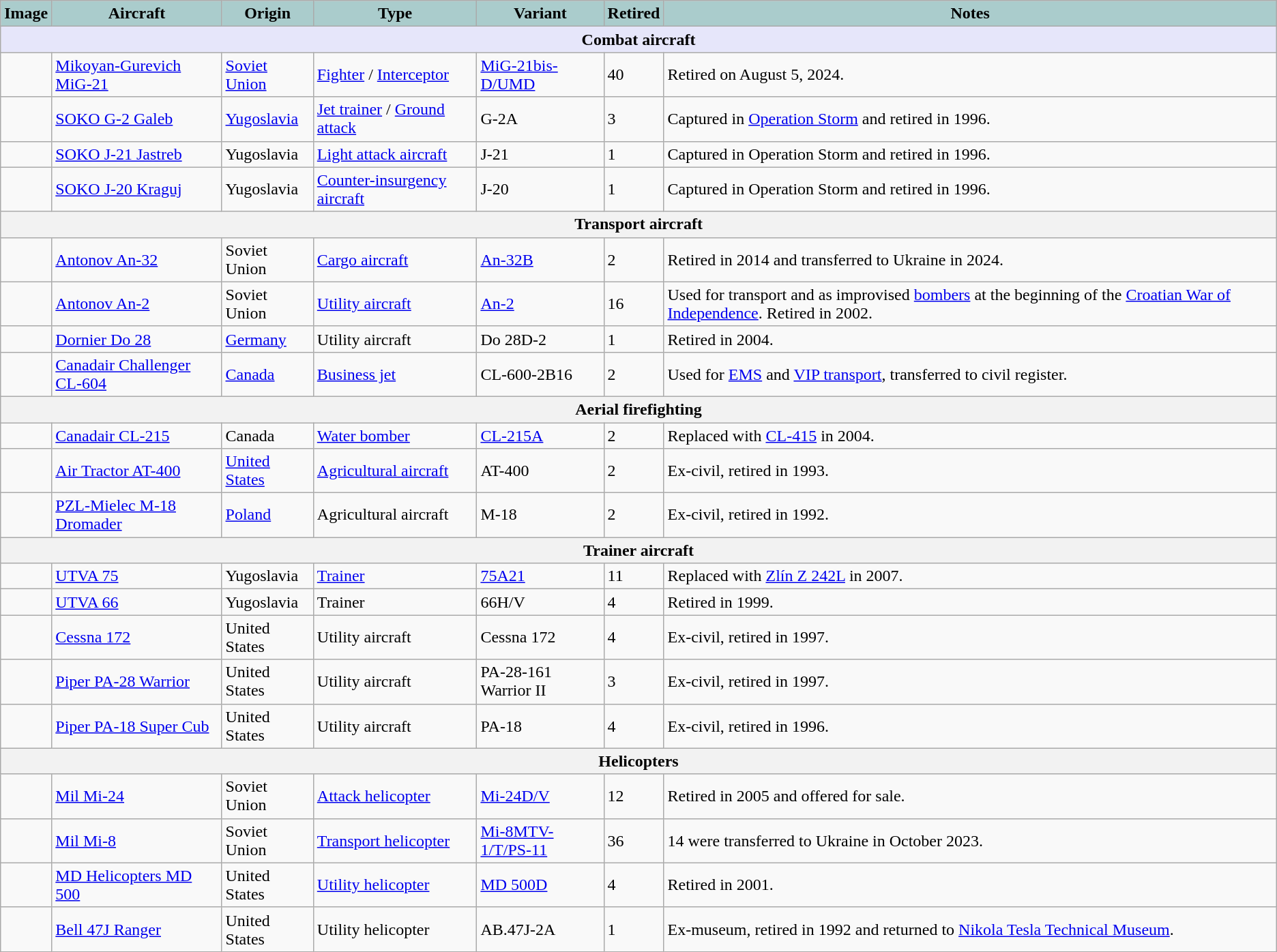<table class="wikitable">
<tr>
<th style="text-align:center; background:#acc;">Image</th>
<th style="text-align:center; background:#acc;">Aircraft</th>
<th style="text-align:center; background:#acc;">Origin</th>
<th style="text-align:center; background:#acc;">Type</th>
<th style="text-align:center; background:#acc;">Variant</th>
<th style="text-align:center; background:#acc;">Retired</th>
<th style="text-align:center; background:#acc;">Notes</th>
</tr>
<tr>
<th colspan="7" style="align: center; background: lavender;">Combat aircraft</th>
</tr>
<tr>
<td></td>
<td><a href='#'>Mikoyan-Gurevich MiG-21</a></td>
<td><a href='#'>Soviet Union</a></td>
<td><a href='#'>Fighter</a> / <a href='#'>Interceptor</a></td>
<td><a href='#'>MiG-21bis-D/UMD</a></td>
<td>40</td>
<td>Retired on August 5, 2024.</td>
</tr>
<tr>
<td></td>
<td><a href='#'>SOKO G-2 Galeb</a></td>
<td><a href='#'>Yugoslavia</a></td>
<td><a href='#'>Jet trainer</a> / <a href='#'>Ground attack</a></td>
<td>G-2A</td>
<td>3</td>
<td>Captured in <a href='#'>Operation Storm</a> and retired in 1996.</td>
</tr>
<tr>
<td></td>
<td><a href='#'>SOKO J-21 Jastreb</a></td>
<td>Yugoslavia</td>
<td><a href='#'>Light attack aircraft</a></td>
<td>J-21</td>
<td>1</td>
<td>Captured in Operation Storm and retired in 1996.</td>
</tr>
<tr>
<td></td>
<td><a href='#'>SOKO J-20 Kraguj</a></td>
<td>Yugoslavia</td>
<td><a href='#'>Counter-insurgency aircraft</a></td>
<td>J-20</td>
<td>1</td>
<td>Captured in Operation Storm and retired in 1996.</td>
</tr>
<tr>
<th colspan="7">Transport aircraft</th>
</tr>
<tr>
<td></td>
<td><a href='#'>Antonov An-32</a></td>
<td>Soviet Union</td>
<td><a href='#'>Cargo aircraft</a></td>
<td><a href='#'>An-32B</a></td>
<td>2</td>
<td>Retired in 2014 and transferred to Ukraine in 2024.</td>
</tr>
<tr>
<td></td>
<td><a href='#'>Antonov An-2</a></td>
<td>Soviet Union</td>
<td><a href='#'>Utility aircraft</a></td>
<td><a href='#'>An-2</a></td>
<td>16</td>
<td>Used for transport and as improvised <a href='#'>bombers</a> at the beginning of the <a href='#'>Croatian War of Independence</a>. Retired in 2002.</td>
</tr>
<tr>
<td></td>
<td><a href='#'>Dornier Do 28</a></td>
<td><a href='#'>Germany</a></td>
<td>Utility aircraft</td>
<td>Do 28D-2</td>
<td>1</td>
<td>Retired in 2004.</td>
</tr>
<tr>
<td></td>
<td><a href='#'>Canadair Challenger CL-604</a></td>
<td><a href='#'>Canada</a></td>
<td><a href='#'>Business jet</a></td>
<td>CL-600-2B16</td>
<td>2</td>
<td>Used for <a href='#'>EMS</a> and <a href='#'>VIP transport</a>, transferred to civil register.</td>
</tr>
<tr>
<th colspan="7">Aerial firefighting</th>
</tr>
<tr>
<td></td>
<td><a href='#'>Canadair CL-215</a></td>
<td>Canada</td>
<td><a href='#'>Water bomber</a></td>
<td><a href='#'>CL-215A</a></td>
<td>2</td>
<td>Replaced with <a href='#'>CL-415</a> in 2004.</td>
</tr>
<tr>
<td></td>
<td><a href='#'>Air Tractor AT-400</a></td>
<td><a href='#'>United States</a></td>
<td><a href='#'>Agricultural aircraft</a></td>
<td>AT-400</td>
<td>2</td>
<td>Ex-civil, retired in 1993.</td>
</tr>
<tr>
<td></td>
<td><a href='#'>PZL-Mielec M-18 Dromader</a></td>
<td><a href='#'>Poland</a></td>
<td>Agricultural aircraft</td>
<td>M-18</td>
<td>2</td>
<td>Ex-civil, retired in 1992.</td>
</tr>
<tr>
<th colspan="7">Trainer aircraft</th>
</tr>
<tr>
<td></td>
<td><a href='#'>UTVA 75</a></td>
<td>Yugoslavia</td>
<td><a href='#'>Trainer</a></td>
<td><a href='#'>75A21</a></td>
<td>11</td>
<td>Replaced with <a href='#'>Zlín Z 242L</a> in 2007.</td>
</tr>
<tr>
<td></td>
<td><a href='#'>UTVA 66</a></td>
<td>Yugoslavia</td>
<td>Trainer</td>
<td>66H/V</td>
<td>4</td>
<td>Retired in 1999.</td>
</tr>
<tr>
<td></td>
<td><a href='#'>Cessna 172</a></td>
<td>United States</td>
<td>Utility aircraft</td>
<td>Cessna 172</td>
<td>4</td>
<td>Ex-civil, retired in 1997.</td>
</tr>
<tr>
<td></td>
<td><a href='#'>Piper PA-28 Warrior</a></td>
<td>United States</td>
<td>Utility aircraft</td>
<td>PA-28-161 Warrior II</td>
<td>3</td>
<td>Ex-civil, retired in 1997.</td>
</tr>
<tr>
<td></td>
<td><a href='#'>Piper PA-18 Super Cub</a></td>
<td>United States</td>
<td>Utility aircraft</td>
<td>PA-18</td>
<td>4</td>
<td>Ex-civil, retired in 1996.</td>
</tr>
<tr>
<th colspan="7">Helicopters</th>
</tr>
<tr>
<td></td>
<td><a href='#'>Mil Mi-24</a></td>
<td>Soviet Union</td>
<td><a href='#'>Attack helicopter</a></td>
<td><a href='#'>Mi-24D/V</a></td>
<td>12</td>
<td>Retired in 2005 and offered for sale.</td>
</tr>
<tr>
<td></td>
<td><a href='#'>Mil Mi-8</a></td>
<td>Soviet Union</td>
<td><a href='#'>Transport helicopter</a></td>
<td><a href='#'>Mi-8MTV-1/T/PS-11</a></td>
<td>36</td>
<td>14 were transferred to Ukraine in October 2023.</td>
</tr>
<tr>
<td></td>
<td><a href='#'>MD Helicopters MD 500</a></td>
<td>United States</td>
<td><a href='#'>Utility helicopter</a></td>
<td><a href='#'>MD 500D</a></td>
<td>4</td>
<td>Retired in 2001.</td>
</tr>
<tr>
<td></td>
<td><a href='#'>Bell 47J Ranger</a></td>
<td>United States</td>
<td>Utility helicopter</td>
<td>AB.47J-2A</td>
<td>1</td>
<td>Ex-museum, retired in 1992 and returned to <a href='#'>Nikola Tesla Technical Museum</a>.</td>
</tr>
</table>
